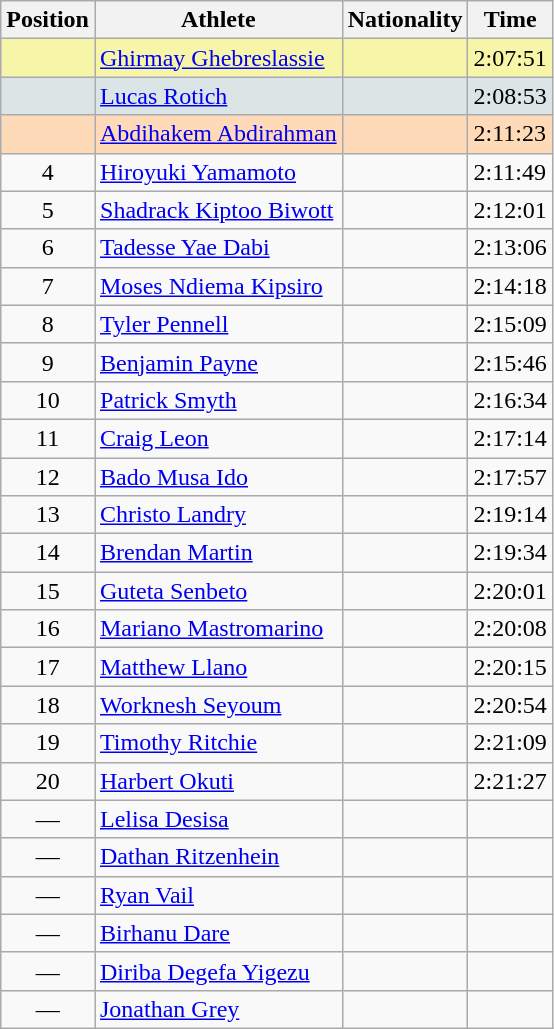<table class="wikitable sortable">
<tr>
<th>Position</th>
<th>Athlete</th>
<th>Nationality</th>
<th>Time</th>
</tr>
<tr bgcolor=#F7F6A8>
<td align=center></td>
<td><a href='#'>Ghirmay Ghebreslassie</a></td>
<td></td>
<td>2:07:51</td>
</tr>
<tr bgcolor=#DCE5E5>
<td align=center></td>
<td><a href='#'>Lucas Rotich</a></td>
<td></td>
<td>2:08:53</td>
</tr>
<tr bgcolor=#FFDAB9>
<td align=center></td>
<td><a href='#'>Abdihakem Abdirahman</a></td>
<td></td>
<td>2:11:23</td>
</tr>
<tr>
<td align=center>4</td>
<td><a href='#'>Hiroyuki Yamamoto</a></td>
<td></td>
<td>2:11:49</td>
</tr>
<tr>
<td align=center>5</td>
<td><a href='#'>Shadrack Kiptoo Biwott</a></td>
<td></td>
<td>2:12:01</td>
</tr>
<tr>
<td align=center>6</td>
<td><a href='#'>Tadesse Yae Dabi</a></td>
<td></td>
<td>2:13:06</td>
</tr>
<tr>
<td align=center>7</td>
<td><a href='#'>Moses Ndiema Kipsiro</a></td>
<td></td>
<td>2:14:18</td>
</tr>
<tr>
<td align=center>8</td>
<td><a href='#'>Tyler Pennell</a></td>
<td></td>
<td>2:15:09</td>
</tr>
<tr>
<td align=center>9</td>
<td><a href='#'>Benjamin Payne</a></td>
<td></td>
<td>2:15:46</td>
</tr>
<tr>
<td align=center>10</td>
<td><a href='#'>Patrick Smyth</a></td>
<td></td>
<td>2:16:34</td>
</tr>
<tr>
<td align=center>11</td>
<td><a href='#'>Craig Leon</a></td>
<td></td>
<td>2:17:14</td>
</tr>
<tr>
<td align=center>12</td>
<td><a href='#'>Bado Musa Ido</a></td>
<td></td>
<td>2:17:57</td>
</tr>
<tr>
<td align=center>13</td>
<td><a href='#'>Christo Landry</a></td>
<td></td>
<td>2:19:14</td>
</tr>
<tr>
<td align=center>14</td>
<td><a href='#'>Brendan Martin</a></td>
<td></td>
<td>2:19:34</td>
</tr>
<tr>
<td align=center>15</td>
<td><a href='#'>Guteta Senbeto</a></td>
<td></td>
<td>2:20:01</td>
</tr>
<tr>
<td align=center>16</td>
<td><a href='#'>Mariano Mastromarino</a></td>
<td></td>
<td>2:20:08</td>
</tr>
<tr>
<td align=center>17</td>
<td><a href='#'>Matthew Llano</a></td>
<td></td>
<td>2:20:15</td>
</tr>
<tr>
<td align=center>18</td>
<td><a href='#'>Worknesh Seyoum</a></td>
<td></td>
<td>2:20:54</td>
</tr>
<tr>
<td align=center>19</td>
<td><a href='#'>Timothy Ritchie</a></td>
<td></td>
<td>2:21:09</td>
</tr>
<tr>
<td align=center>20</td>
<td><a href='#'>Harbert Okuti</a></td>
<td></td>
<td>2:21:27</td>
</tr>
<tr>
<td align=center>—</td>
<td><a href='#'>Lelisa Desisa</a></td>
<td></td>
<td></td>
</tr>
<tr>
<td align=center>—</td>
<td><a href='#'>Dathan Ritzenhein</a></td>
<td></td>
<td></td>
</tr>
<tr>
<td align=center>—</td>
<td><a href='#'>Ryan Vail</a></td>
<td></td>
<td></td>
</tr>
<tr>
<td align=center>—</td>
<td><a href='#'>Birhanu Dare</a></td>
<td></td>
<td></td>
</tr>
<tr>
<td align=center>—</td>
<td><a href='#'>Diriba Degefa Yigezu</a></td>
<td></td>
<td></td>
</tr>
<tr>
<td align=center>—</td>
<td><a href='#'>Jonathan Grey</a></td>
<td></td>
<td></td>
</tr>
</table>
